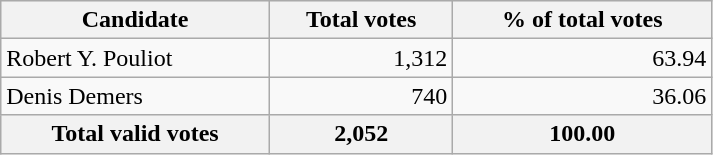<table style="width:475px;" class="wikitable">
<tr bgcolor="#EEEEEE">
<th align="left">Candidate</th>
<th align="right">Total votes</th>
<th align="right">% of total votes</th>
</tr>
<tr>
<td align="left">Robert Y. Pouliot</td>
<td align="right">1,312</td>
<td align="right">63.94</td>
</tr>
<tr>
<td align="left">Denis Demers</td>
<td align="right">740</td>
<td align="right">36.06</td>
</tr>
<tr bgcolor="#EEEEEE">
<th align="left">Total valid votes</th>
<th align="right"><strong>2,052</strong></th>
<th align="right"><strong>100.00</strong></th>
</tr>
</table>
